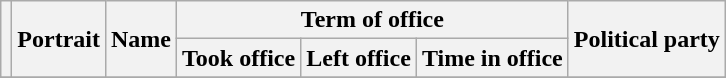<table class="wikitable" style="text-align:center">
<tr>
<th rowspan=2></th>
<th rowspan=2>Portrait</th>
<th rowspan=2>Name<br></th>
<th colspan=3>Term of office</th>
<th rowspan=2>Political party</th>
</tr>
<tr>
<th>Took office</th>
<th>Left office</th>
<th>Time in office</th>
</tr>
<tr>
</tr>
</table>
